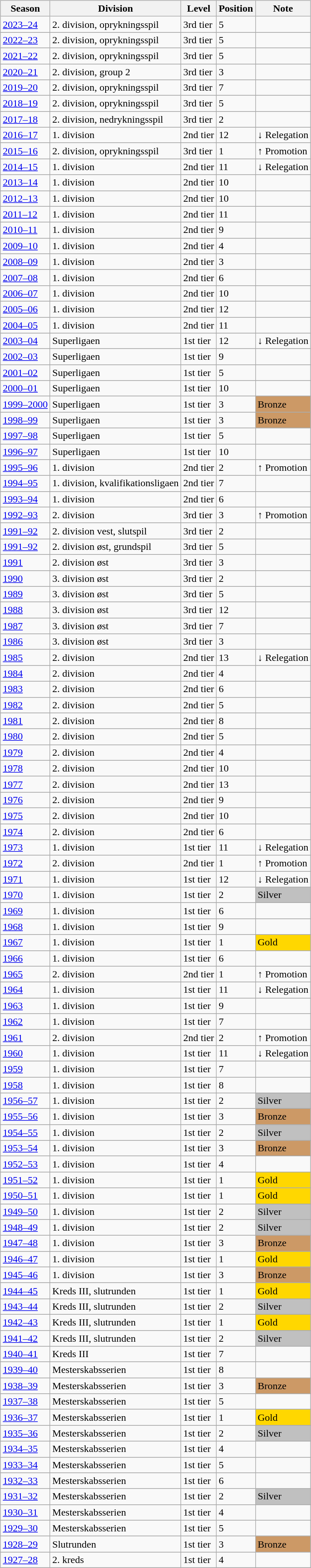<table>
<tr>
<td valign="top"><br><table class="wikitable">
<tr style="text-align: left; background: white; color: black;">
<th>Season</th>
<th>Division</th>
<th>Level</th>
<th>Position</th>
<th>Note</th>
</tr>
<tr>
<td><a href='#'>2023–24</a></td>
<td>2. division, oprykningsspil</td>
<td>3rd tier</td>
<td>5</td>
<td></td>
</tr>
<tr>
</tr>
<tr>
<td><a href='#'>2022–23</a></td>
<td>2. division, oprykningsspil</td>
<td>3rd tier</td>
<td>5</td>
<td></td>
</tr>
<tr>
</tr>
<tr>
<td><a href='#'>2021–22</a></td>
<td>2. division, oprykningsspil</td>
<td>3rd tier</td>
<td>5</td>
<td></td>
</tr>
<tr>
</tr>
<tr>
<td><a href='#'>2020–21</a></td>
<td>2. division, group 2</td>
<td>3rd tier</td>
<td>3</td>
<td></td>
</tr>
<tr>
</tr>
<tr>
<td><a href='#'>2019–20</a></td>
<td>2. division, oprykningsspil</td>
<td>3rd tier</td>
<td>7</td>
<td></td>
</tr>
<tr>
</tr>
<tr>
<td><a href='#'>2018–19</a></td>
<td>2. division, oprykningsspil</td>
<td>3rd tier</td>
<td>5</td>
<td></td>
</tr>
<tr>
</tr>
<tr>
<td><a href='#'>2017–18</a></td>
<td>2. division, nedrykningsspil</td>
<td>3rd tier</td>
<td>2</td>
<td></td>
</tr>
<tr>
</tr>
<tr>
<td><a href='#'>2016–17</a></td>
<td>1. division</td>
<td>2nd tier</td>
<td>12</td>
<td>↓ Relegation</td>
</tr>
<tr>
</tr>
<tr>
<td><a href='#'>2015–16</a></td>
<td>2. division, oprykningsspil</td>
<td>3rd tier</td>
<td>1</td>
<td>↑ Promotion</td>
</tr>
<tr>
</tr>
<tr>
<td><a href='#'>2014–15</a></td>
<td>1. division</td>
<td>2nd tier</td>
<td>11</td>
<td>↓ Relegation</td>
</tr>
<tr>
</tr>
<tr>
<td><a href='#'>2013–14</a></td>
<td>1. division</td>
<td>2nd tier</td>
<td>10</td>
<td></td>
</tr>
<tr>
</tr>
<tr>
<td><a href='#'>2012–13</a></td>
<td>1. division</td>
<td>2nd tier</td>
<td>10</td>
<td></td>
</tr>
<tr>
</tr>
<tr>
<td><a href='#'>2011–12</a></td>
<td>1. division</td>
<td>2nd tier</td>
<td>11</td>
<td></td>
</tr>
<tr>
</tr>
<tr>
<td><a href='#'>2010–11</a></td>
<td>1. division</td>
<td>2nd tier</td>
<td>9</td>
<td></td>
</tr>
<tr>
</tr>
<tr>
<td><a href='#'>2009–10</a></td>
<td>1. division</td>
<td>2nd tier</td>
<td>4</td>
<td></td>
</tr>
<tr>
</tr>
<tr>
<td><a href='#'>2008–09</a></td>
<td>1. division</td>
<td>2nd tier</td>
<td>3</td>
<td></td>
</tr>
<tr>
</tr>
<tr>
<td><a href='#'>2007–08</a></td>
<td>1. division</td>
<td>2nd tier</td>
<td>6</td>
<td></td>
</tr>
<tr>
</tr>
<tr>
<td><a href='#'>2006–07</a></td>
<td>1. division</td>
<td>2nd tier</td>
<td>10</td>
<td></td>
</tr>
<tr>
</tr>
<tr>
<td><a href='#'>2005–06</a></td>
<td>1. division</td>
<td>2nd tier</td>
<td>12</td>
<td></td>
</tr>
<tr>
</tr>
<tr>
<td><a href='#'>2004–05</a></td>
<td>1. division</td>
<td>2nd tier</td>
<td>11</td>
<td></td>
</tr>
<tr>
</tr>
<tr>
<td><a href='#'>2003–04</a></td>
<td>Superligaen</td>
<td>1st tier</td>
<td>12</td>
<td>↓ Relegation</td>
</tr>
<tr>
</tr>
<tr>
<td><a href='#'>2002–03</a></td>
<td>Superligaen</td>
<td>1st tier</td>
<td>9</td>
<td></td>
</tr>
<tr>
</tr>
<tr>
<td><a href='#'>2001–02</a></td>
<td>Superligaen</td>
<td>1st tier</td>
<td>5</td>
<td></td>
</tr>
<tr>
</tr>
<tr>
<td><a href='#'>2000–01</a></td>
<td>Superligaen</td>
<td>1st tier</td>
<td>10</td>
<td></td>
</tr>
<tr>
</tr>
<tr>
<td><a href='#'>1999–2000</a></td>
<td>Superligaen</td>
<td>1st tier</td>
<td>3</td>
<td style="background: #cc9966">Bronze</td>
</tr>
<tr>
</tr>
<tr>
<td><a href='#'>1998–99</a></td>
<td>Superligaen</td>
<td>1st tier</td>
<td>3</td>
<td style="background: #cc9966">Bronze</td>
</tr>
<tr>
</tr>
<tr>
<td><a href='#'>1997–98</a></td>
<td>Superligaen</td>
<td>1st tier</td>
<td>5</td>
<td></td>
</tr>
<tr>
</tr>
<tr>
<td><a href='#'>1996–97</a></td>
<td>Superligaen</td>
<td>1st tier</td>
<td>10</td>
<td></td>
</tr>
<tr>
</tr>
<tr>
<td><a href='#'>1995–96</a></td>
<td>1. division</td>
<td>2nd tier</td>
<td>2</td>
<td>↑ Promotion</td>
</tr>
<tr>
</tr>
<tr>
<td><a href='#'>1994–95</a></td>
<td>1. division, kvalifikationsligaen</td>
<td>2nd tier</td>
<td>7</td>
<td></td>
</tr>
<tr>
</tr>
<tr>
<td><a href='#'>1993–94</a></td>
<td>1. division</td>
<td>2nd tier</td>
<td>6</td>
<td></td>
</tr>
<tr>
</tr>
<tr>
<td><a href='#'>1992–93</a></td>
<td>2. division</td>
<td>3rd tier</td>
<td>3</td>
<td>↑ Promotion</td>
</tr>
<tr>
</tr>
<tr>
<td><a href='#'>1991–92</a></td>
<td>2. division vest, slutspil</td>
<td>3rd tier</td>
<td>2</td>
<td></td>
</tr>
<tr>
</tr>
<tr>
<td><a href='#'>1991–92</a></td>
<td>2. division øst, grundspil</td>
<td>3rd tier</td>
<td>5</td>
<td></td>
</tr>
<tr>
</tr>
<tr>
<td><a href='#'>1991</a></td>
<td>2. division øst</td>
<td>3rd tier</td>
<td>3</td>
<td></td>
</tr>
<tr>
</tr>
<tr>
<td><a href='#'>1990</a></td>
<td>3. division øst</td>
<td>3rd tier</td>
<td>2</td>
<td></td>
</tr>
<tr>
</tr>
<tr>
<td><a href='#'>1989</a></td>
<td>3. division øst</td>
<td>3rd tier</td>
<td>5</td>
<td></td>
</tr>
<tr>
</tr>
<tr>
<td><a href='#'>1988</a></td>
<td>3. division øst</td>
<td>3rd tier</td>
<td>12</td>
<td></td>
</tr>
<tr>
</tr>
<tr>
<td><a href='#'>1987</a></td>
<td>3. division øst</td>
<td>3rd tier</td>
<td>7</td>
<td></td>
</tr>
<tr>
</tr>
<tr>
<td><a href='#'>1986</a></td>
<td>3. division øst</td>
<td>3rd tier</td>
<td>3</td>
<td></td>
</tr>
<tr>
</tr>
<tr>
<td><a href='#'>1985</a></td>
<td>2. division</td>
<td>2nd tier</td>
<td>13</td>
<td>↓ Relegation</td>
</tr>
<tr>
</tr>
<tr>
<td><a href='#'>1984</a></td>
<td>2. division</td>
<td>2nd tier</td>
<td>4</td>
<td></td>
</tr>
<tr>
</tr>
<tr>
<td><a href='#'>1983</a></td>
<td>2. division</td>
<td>2nd tier</td>
<td>6</td>
<td></td>
</tr>
<tr>
</tr>
<tr>
<td><a href='#'>1982</a></td>
<td>2. division</td>
<td>2nd tier</td>
<td>5</td>
<td></td>
</tr>
<tr>
</tr>
<tr>
<td><a href='#'>1981</a></td>
<td>2. division</td>
<td>2nd tier</td>
<td>8</td>
<td></td>
</tr>
<tr>
</tr>
<tr>
<td><a href='#'>1980</a></td>
<td>2. division</td>
<td>2nd tier</td>
<td>5</td>
<td></td>
</tr>
<tr>
</tr>
<tr>
<td><a href='#'>1979</a></td>
<td>2. division</td>
<td>2nd tier</td>
<td>4</td>
<td></td>
</tr>
<tr>
</tr>
<tr>
<td><a href='#'>1978</a></td>
<td>2. division</td>
<td>2nd tier</td>
<td>10</td>
<td></td>
</tr>
<tr>
</tr>
<tr>
<td><a href='#'>1977</a></td>
<td>2. division</td>
<td>2nd tier</td>
<td>13</td>
<td></td>
</tr>
<tr>
</tr>
<tr>
<td><a href='#'>1976</a></td>
<td>2. division</td>
<td>2nd tier</td>
<td>9</td>
<td></td>
</tr>
<tr>
</tr>
<tr>
<td><a href='#'>1975</a></td>
<td>2. division</td>
<td>2nd tier</td>
<td>10</td>
<td></td>
</tr>
<tr>
</tr>
<tr>
<td><a href='#'>1974</a></td>
<td>2. division</td>
<td>2nd tier</td>
<td>6</td>
<td></td>
</tr>
<tr>
</tr>
<tr>
<td><a href='#'>1973</a></td>
<td>1. division</td>
<td>1st tier</td>
<td>11</td>
<td>↓ Relegation</td>
</tr>
<tr>
</tr>
<tr>
<td><a href='#'>1972</a></td>
<td>2. division</td>
<td>2nd tier</td>
<td>1</td>
<td>↑ Promotion</td>
</tr>
<tr>
</tr>
<tr>
<td><a href='#'>1971</a></td>
<td>1. division</td>
<td>1st tier</td>
<td>12</td>
<td>↓ Relegation</td>
</tr>
<tr>
</tr>
<tr>
<td><a href='#'>1970</a></td>
<td>1. division</td>
<td>1st tier</td>
<td>2</td>
<td style="background: silver">Silver</td>
</tr>
<tr>
</tr>
<tr>
<td><a href='#'>1969</a></td>
<td>1. division</td>
<td>1st tier</td>
<td>6</td>
<td></td>
</tr>
<tr>
</tr>
<tr>
<td><a href='#'>1968</a></td>
<td>1. division</td>
<td>1st tier</td>
<td>9</td>
<td></td>
</tr>
<tr>
</tr>
<tr>
<td><a href='#'>1967</a></td>
<td>1. division</td>
<td>1st tier</td>
<td>1</td>
<td style="background: gold">Gold</td>
</tr>
<tr>
</tr>
<tr>
<td><a href='#'>1966</a></td>
<td>1. division</td>
<td>1st tier</td>
<td>6</td>
<td></td>
</tr>
<tr>
</tr>
<tr>
<td><a href='#'>1965</a></td>
<td>2. division</td>
<td>2nd tier</td>
<td>1</td>
<td>↑ Promotion</td>
</tr>
<tr>
</tr>
<tr>
<td><a href='#'>1964</a></td>
<td>1. division</td>
<td>1st tier</td>
<td>11</td>
<td>↓ Relegation</td>
</tr>
<tr>
</tr>
<tr>
<td><a href='#'>1963</a></td>
<td>1. division</td>
<td>1st tier</td>
<td>9</td>
<td></td>
</tr>
<tr>
</tr>
<tr>
<td><a href='#'>1962</a></td>
<td>1. division</td>
<td>1st tier</td>
<td>7</td>
<td></td>
</tr>
<tr>
</tr>
<tr>
<td><a href='#'>1961</a></td>
<td>2. division</td>
<td>2nd tier</td>
<td>2</td>
<td>↑ Promotion</td>
</tr>
<tr>
</tr>
<tr>
<td><a href='#'>1960</a></td>
<td>1. division</td>
<td>1st tier</td>
<td>11</td>
<td>↓ Relegation</td>
</tr>
<tr>
</tr>
<tr>
<td><a href='#'>1959</a></td>
<td>1. division</td>
<td>1st tier</td>
<td>7</td>
<td></td>
</tr>
<tr>
</tr>
<tr>
<td><a href='#'>1958</a></td>
<td>1. division</td>
<td>1st tier</td>
<td>8</td>
<td></td>
</tr>
<tr>
</tr>
<tr>
<td><a href='#'>1956–57</a></td>
<td>1. division</td>
<td>1st tier</td>
<td>2</td>
<td style="background: silver">Silver</td>
</tr>
<tr>
</tr>
<tr>
<td><a href='#'>1955–56</a></td>
<td>1. division</td>
<td>1st tier</td>
<td>3</td>
<td style="background: #cc9966">Bronze</td>
</tr>
<tr>
</tr>
<tr>
<td><a href='#'>1954–55</a></td>
<td>1. division</td>
<td>1st tier</td>
<td>2</td>
<td style="background: silver">Silver</td>
</tr>
<tr>
</tr>
<tr>
<td><a href='#'>1953–54</a></td>
<td>1. division</td>
<td>1st tier</td>
<td>3</td>
<td style="background: #cc9966">Bronze</td>
</tr>
<tr>
</tr>
<tr>
<td><a href='#'>1952–53</a></td>
<td>1. division</td>
<td>1st tier</td>
<td>4</td>
<td></td>
</tr>
<tr>
</tr>
<tr>
<td><a href='#'>1951–52</a></td>
<td>1. division</td>
<td>1st tier</td>
<td>1</td>
<td style="background: gold">Gold</td>
</tr>
<tr>
</tr>
<tr>
<td><a href='#'>1950–51</a></td>
<td>1. division</td>
<td>1st tier</td>
<td>1</td>
<td style="background: gold">Gold</td>
</tr>
<tr>
</tr>
<tr>
<td><a href='#'>1949–50</a></td>
<td>1. division</td>
<td>1st tier</td>
<td>2</td>
<td style="background: silver">Silver</td>
</tr>
<tr>
</tr>
<tr>
<td><a href='#'>1948–49</a></td>
<td>1. division</td>
<td>1st tier</td>
<td>2</td>
<td style="background: silver">Silver</td>
</tr>
<tr>
</tr>
<tr>
<td><a href='#'>1947–48</a></td>
<td>1. division</td>
<td>1st tier</td>
<td>3</td>
<td style="background: #cc9966">Bronze</td>
</tr>
<tr>
</tr>
<tr>
<td><a href='#'>1946–47</a></td>
<td>1. division</td>
<td>1st tier</td>
<td>1</td>
<td style="background: gold">Gold</td>
</tr>
<tr>
</tr>
<tr>
<td><a href='#'>1945–46</a></td>
<td>1. division</td>
<td>1st tier</td>
<td>3</td>
<td style="background: #cc9966">Bronze</td>
</tr>
<tr>
</tr>
<tr>
<td><a href='#'>1944–45</a></td>
<td>Kreds III, slutrunden</td>
<td>1st tier</td>
<td>1</td>
<td style="background: gold">Gold</td>
</tr>
<tr>
</tr>
<tr>
<td><a href='#'>1943–44</a></td>
<td>Kreds III, slutrunden</td>
<td>1st tier</td>
<td>2</td>
<td style="background: silver">Silver</td>
</tr>
<tr>
</tr>
<tr>
<td><a href='#'>1942–43</a></td>
<td>Kreds III, slutrunden</td>
<td>1st tier</td>
<td>1</td>
<td style="background: gold">Gold</td>
</tr>
<tr>
</tr>
<tr>
<td><a href='#'>1941–42</a></td>
<td>Kreds III, slutrunden</td>
<td>1st tier</td>
<td>2</td>
<td style="background: silver">Silver</td>
</tr>
<tr>
</tr>
<tr>
<td><a href='#'>1940–41</a></td>
<td>Kreds III</td>
<td>1st tier</td>
<td>7</td>
<td></td>
</tr>
<tr>
</tr>
<tr>
<td><a href='#'>1939–40</a></td>
<td>Mesterskabsserien</td>
<td>1st tier</td>
<td>8</td>
<td></td>
</tr>
<tr>
</tr>
<tr>
<td><a href='#'>1938–39</a></td>
<td>Mesterskabsserien</td>
<td>1st tier</td>
<td>3</td>
<td style="background: #cc9966">Bronze</td>
</tr>
<tr>
</tr>
<tr>
<td><a href='#'>1937–38</a></td>
<td>Mesterskabsserien</td>
<td>1st tier</td>
<td>5</td>
<td></td>
</tr>
<tr>
</tr>
<tr>
<td><a href='#'>1936–37</a></td>
<td>Mesterskabsserien</td>
<td>1st tier</td>
<td>1</td>
<td style="background: gold">Gold</td>
</tr>
<tr>
</tr>
<tr>
<td><a href='#'>1935–36</a></td>
<td>Mesterskabsserien</td>
<td>1st tier</td>
<td>2</td>
<td style="background: silver">Silver</td>
</tr>
<tr>
</tr>
<tr>
<td><a href='#'>1934–35</a></td>
<td>Mesterskabsserien</td>
<td>1st tier</td>
<td>4</td>
<td></td>
</tr>
<tr>
</tr>
<tr>
<td><a href='#'>1933–34</a></td>
<td>Mesterskabsserien</td>
<td>1st tier</td>
<td>5</td>
<td></td>
</tr>
<tr>
</tr>
<tr>
<td><a href='#'>1932–33</a></td>
<td>Mesterskabsserien</td>
<td>1st tier</td>
<td>6</td>
<td></td>
</tr>
<tr>
</tr>
<tr>
<td><a href='#'>1931–32</a></td>
<td>Mesterskabsserien</td>
<td>1st tier</td>
<td>2</td>
<td style="background: silver">Silver</td>
</tr>
<tr>
</tr>
<tr>
<td><a href='#'>1930–31</a></td>
<td>Mesterskabsserien</td>
<td>1st tier</td>
<td>4</td>
<td></td>
</tr>
<tr>
</tr>
<tr>
<td><a href='#'>1929–30</a></td>
<td>Mesterskabsserien</td>
<td>1st tier</td>
<td>5</td>
<td></td>
</tr>
<tr>
</tr>
<tr>
<td><a href='#'>1928–29</a></td>
<td>Slutrunden</td>
<td>1st tier</td>
<td>3</td>
<td style="background: #cc9966">Bronze</td>
</tr>
<tr>
</tr>
<tr>
<td><a href='#'>1927–28</a></td>
<td>2. kreds</td>
<td>1st tier</td>
<td>4</td>
<td></td>
</tr>
<tr>
</tr>
</table>
</td>
</tr>
</table>
